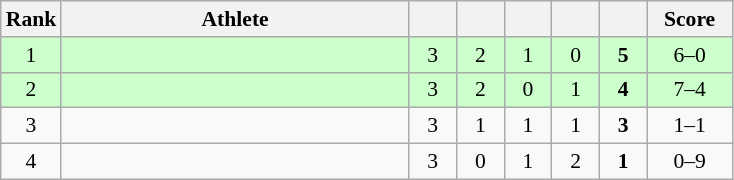<table class="wikitable" style="text-align: center; font-size:90% ">
<tr>
<th width=25>Rank</th>
<th width=225>Athlete</th>
<th width=25></th>
<th width=25></th>
<th width=25></th>
<th width=25></th>
<th width=25></th>
<th width=50>Score</th>
</tr>
<tr bgcolor="ccffcc">
<td>1</td>
<td align=left></td>
<td>3</td>
<td>2</td>
<td>1</td>
<td>0</td>
<td><strong>5</strong></td>
<td>6–0</td>
</tr>
<tr bgcolor="ccffcc">
<td>2</td>
<td align=left></td>
<td>3</td>
<td>2</td>
<td>0</td>
<td>1</td>
<td><strong>4</strong></td>
<td>7–4</td>
</tr>
<tr>
<td>3</td>
<td align=left></td>
<td>3</td>
<td>1</td>
<td>1</td>
<td>1</td>
<td><strong>3</strong></td>
<td>1–1</td>
</tr>
<tr>
<td>4</td>
<td align=left></td>
<td>3</td>
<td>0</td>
<td>1</td>
<td>2</td>
<td><strong>1</strong></td>
<td>0–9</td>
</tr>
</table>
